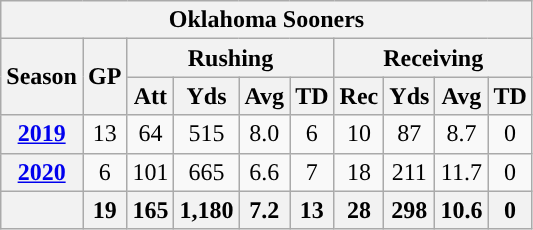<table class="wikitable" style="text-align: center;">
<tr>
<th colspan="15">Oklahoma Sooners</th>
</tr>
<tr>
<th rowspan="2">Season</th>
<th rowspan="2">GP</th>
<th colspan="4">Rushing</th>
<th colspan="4">Receiving</th>
</tr>
<tr>
<th>Att</th>
<th>Yds</th>
<th>Avg</th>
<th>TD</th>
<th>Rec</th>
<th>Yds</th>
<th>Avg</th>
<th>TD</th>
</tr>
<tr>
<th><a href='#'>2019</a></th>
<td>13</td>
<td>64</td>
<td>515</td>
<td>8.0</td>
<td>6</td>
<td>10</td>
<td>87</td>
<td>8.7</td>
<td>0</td>
</tr>
<tr>
<th><a href='#'>2020</a></th>
<td>6</td>
<td>101</td>
<td>665</td>
<td>6.6</td>
<td>7</td>
<td>18</td>
<td>211</td>
<td>11.7</td>
<td>0</td>
</tr>
<tr>
<th></th>
<th>19</th>
<th>165</th>
<th>1,180</th>
<th>7.2</th>
<th>13</th>
<th>28</th>
<th>298</th>
<th>10.6</th>
<th>0</th>
</tr>
</table>
